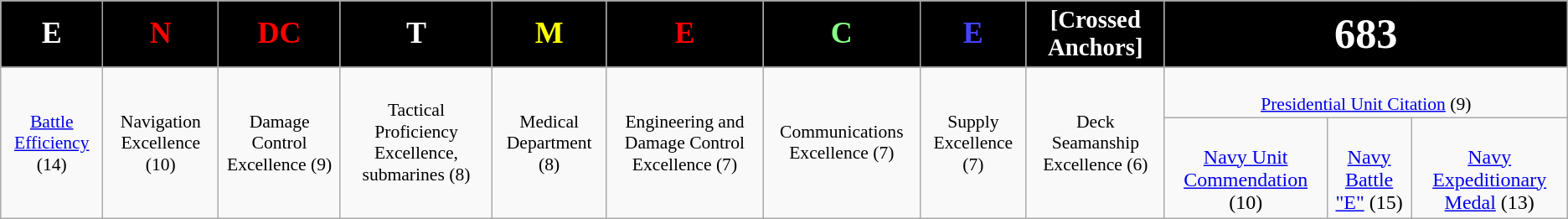<table class="wikitable" style="text-align:center;">
<tr style="font-size:150%;">
<th style="background:#000;color:#fff;">E</th>
<th style="background:#000;color:#f00;">N</th>
<th style="background:#000;color:#f00;">DC</th>
<th style="background:#000;color:#fff;">T</th>
<th style="background:#000;color:#ff0;">M</th>
<th style="background:#000;color:#f00;">E</th>
<th style="background:#000;color:#8f8;">C</th>
<th style="background:#000;color:#44f;">E</th>
<th style="background:#000;color:#fff;font-size:80%;">[Crossed Anchors]</th>
<th style="background:#000;color:#fff;font-size:140%;" colspan=3>683</th>
</tr>
<tr style="font-size:90%;">
<td rowspan=2><a href='#'>Battle Efficiency</a> (14)</td>
<td rowspan=2>Navigation Excellence (10)</td>
<td rowspan=2>Damage Control Excellence (9)</td>
<td rowspan=2>Tactical Proficiency Excellence, submarines (8)</td>
<td rowspan=2>Medical Department (8)</td>
<td rowspan=2>Engineering and Damage Control Excellence (7)</td>
<td rowspan=2>Communications Excellence (7)</td>
<td rowspan=2>Supply Excellence (7)</td>
<td rowspan=2>Deck Seamanship Excellence (6)</td>
<td colspan=3><br><a href='#'>Presidential Unit Citation</a> (9)</td>
</tr>
<tr>
<td><br><span><a href='#'>Navy Unit Commendation</a> (10)</span></td>
<td><br><span><a href='#'>Navy Battle "E"</a> (15)</span></td>
<td style="font-size=80%;"><br><span><a href='#'>Navy Expeditionary Medal</a> (13)</span></td>
</tr>
</table>
